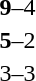<table style="text-align:center" width=500>
<tr>
<th width=30%></th>
<th width=10%></th>
<th width=30%></th>
<th width=10%></th>
</tr>
<tr>
<td align="right"><strong></strong></td>
<td><strong>9</strong>–4</td>
<td align="left"></td>
</tr>
<tr>
<td align="right"><strong></strong></td>
<td><strong>5</strong>–2</td>
<td align="left"></td>
</tr>
<tr>
<td align="right"></td>
<td>3–3</td>
<td align="left"></td>
</tr>
</table>
